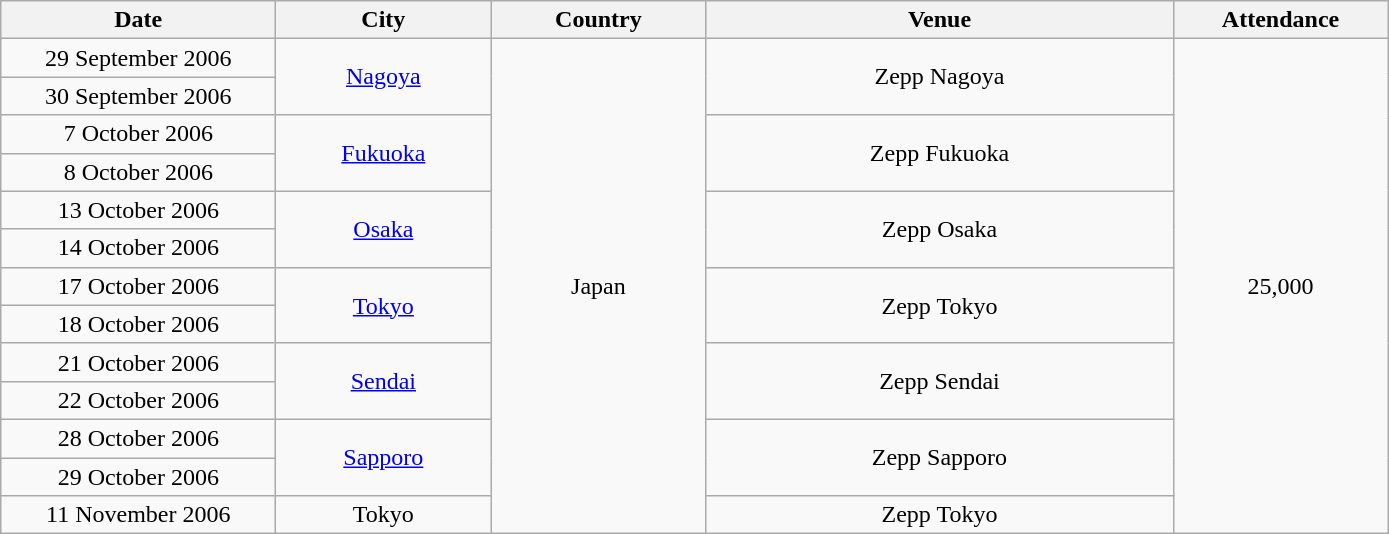<table class="wikitable" style="text-align:center;">
<tr>
<th scope="col" style="width:11em;">Date</th>
<th scope="col" style="width:8.5em;">City</th>
<th scope="col" style="width:8.5em;">Country</th>
<th scope="col" style="width:19em;">Venue</th>
<th scope="col" style="width:8.5em;">Attendance</th>
</tr>
<tr>
<td>29 September 2006</td>
<td rowspan="2"><a href='#'>Nagoya</a></td>
<td rowspan="13">Japan</td>
<td rowspan="2">Zepp Nagoya</td>
<td rowspan="13">25,000</td>
</tr>
<tr>
<td>30 September 2006</td>
</tr>
<tr>
<td>7 October 2006</td>
<td rowspan="2"><a href='#'>Fukuoka</a></td>
<td rowspan="2">Zepp Fukuoka</td>
</tr>
<tr>
<td>8 October 2006</td>
</tr>
<tr>
<td>13 October 2006</td>
<td rowspan="2"><a href='#'>Osaka</a></td>
<td rowspan="2">Zepp Osaka</td>
</tr>
<tr>
<td>14 October 2006</td>
</tr>
<tr>
<td>17 October 2006</td>
<td rowspan="2"><a href='#'>Tokyo</a></td>
<td rowspan="2">Zepp Tokyo</td>
</tr>
<tr>
<td>18 October 2006</td>
</tr>
<tr>
<td>21 October 2006</td>
<td rowspan="2"><a href='#'>Sendai</a></td>
<td rowspan="2">Zepp Sendai</td>
</tr>
<tr>
<td>22 October 2006</td>
</tr>
<tr>
<td>28 October 2006</td>
<td rowspan="2"><a href='#'>Sapporo</a></td>
<td rowspan="2">Zepp Sapporo</td>
</tr>
<tr>
<td>29 October 2006</td>
</tr>
<tr>
<td>11 November 2006</td>
<td>Tokyo</td>
<td>Zepp Tokyo</td>
</tr>
</table>
